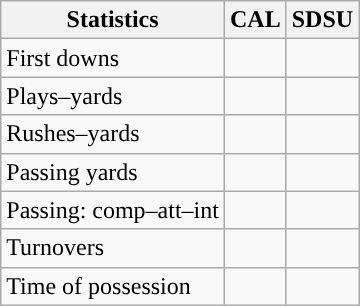<table class="wikitable" style="float:left">
<tr>
<th>Statistics</th>
<th>CAL</th>
<th>SDSU</th>
</tr>
<tr>
<td>First downs</td>
<td></td>
<td></td>
</tr>
<tr>
<td>Plays–yards</td>
<td></td>
<td></td>
</tr>
<tr>
<td>Rushes–yards</td>
<td></td>
<td></td>
</tr>
<tr>
<td>Passing yards</td>
<td></td>
<td></td>
</tr>
<tr>
<td>Passing: comp–att–int</td>
<td></td>
<td></td>
</tr>
<tr>
<td>Turnovers</td>
<td></td>
<td></td>
</tr>
<tr>
<td>Time of possession</td>
<td></td>
<td></td>
</tr>
</table>
